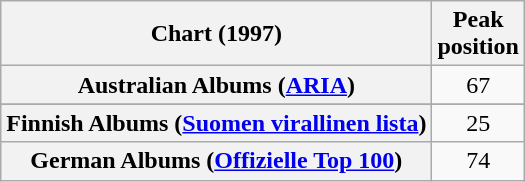<table class="wikitable sortable plainrowheaders" style="text-align:center">
<tr>
<th scope="col">Chart (1997)</th>
<th scope="col">Peak<br>position</th>
</tr>
<tr>
<th scope="row">Australian Albums (<a href='#'>ARIA</a>)</th>
<td>67</td>
</tr>
<tr>
</tr>
<tr>
<th scope="row">Finnish Albums (<a href='#'>Suomen virallinen lista</a>)</th>
<td>25</td>
</tr>
<tr>
<th scope="row">German Albums (<a href='#'>Offizielle Top 100</a>)</th>
<td>74</td>
</tr>
</table>
